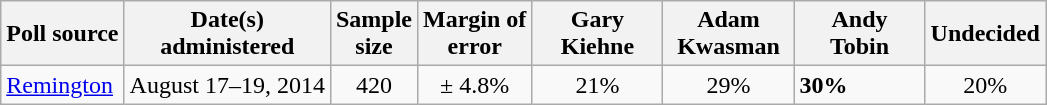<table class="wikitable">
<tr>
<th>Poll source</th>
<th>Date(s)<br>administered</th>
<th>Sample<br>size</th>
<th>Margin of<br>error</th>
<th style="width:80px;">Gary<br>Kiehne</th>
<th style="width:80px;">Adam<br>Kwasman</th>
<th style="width:80px;">Andy<br>Tobin</th>
<th>Undecided</th>
</tr>
<tr>
<td><a href='#'>Remington</a></td>
<td align=center>August 17–19, 2014</td>
<td align=center>420</td>
<td align=center>± 4.8%</td>
<td align=center>21%</td>
<td align=center>29%</td>
<td><strong>30%</strong></td>
<td align=center>20%</td>
</tr>
</table>
